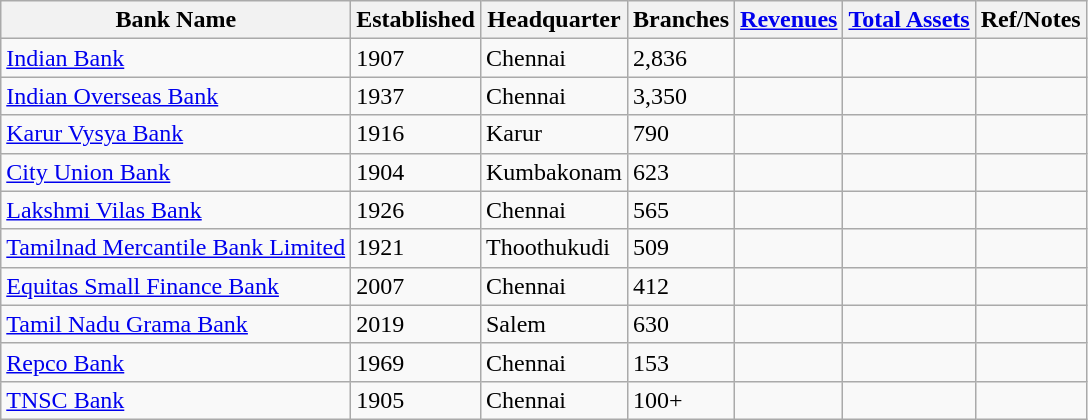<table class="wikitable sortable">
<tr>
<th>Bank Name</th>
<th>Established</th>
<th>Headquarter</th>
<th>Branches</th>
<th><a href='#'>Revenues</a></th>
<th><a href='#'>Total Assets</a></th>
<th>Ref/Notes</th>
</tr>
<tr>
<td><a href='#'>Indian Bank</a></td>
<td>1907</td>
<td>Chennai</td>
<td>2,836</td>
<td></td>
<td></td>
<td></td>
</tr>
<tr>
<td><a href='#'>Indian Overseas Bank</a></td>
<td>1937</td>
<td>Chennai</td>
<td>3,350</td>
<td></td>
<td></td>
<td></td>
</tr>
<tr>
<td><a href='#'>Karur Vysya Bank</a></td>
<td>1916</td>
<td>Karur</td>
<td>790</td>
<td></td>
<td></td>
<td></td>
</tr>
<tr>
<td><a href='#'>City Union Bank</a></td>
<td>1904</td>
<td>Kumbakonam</td>
<td>623</td>
<td></td>
<td></td>
<td></td>
</tr>
<tr>
<td><a href='#'>Lakshmi Vilas Bank</a></td>
<td>1926</td>
<td>Chennai</td>
<td>565</td>
<td></td>
<td></td>
<td></td>
</tr>
<tr>
<td><a href='#'>Tamilnad Mercantile Bank Limited</a></td>
<td>1921</td>
<td>Thoothukudi</td>
<td>509</td>
<td></td>
<td></td>
<td></td>
</tr>
<tr>
<td><a href='#'>Equitas Small Finance Bank</a></td>
<td>2007</td>
<td>Chennai</td>
<td>412</td>
<td></td>
<td></td>
<td></td>
</tr>
<tr>
<td><a href='#'>Tamil Nadu Grama Bank</a></td>
<td>2019</td>
<td>Salem</td>
<td>630</td>
<td></td>
<td></td>
<td></td>
</tr>
<tr>
<td><a href='#'>Repco Bank</a></td>
<td>1969</td>
<td>Chennai</td>
<td>153</td>
<td></td>
<td></td>
<td></td>
</tr>
<tr>
<td><a href='#'>TNSC Bank</a></td>
<td>1905</td>
<td>Chennai</td>
<td>100+</td>
<td></td>
<td></td>
<td></td>
</tr>
</table>
